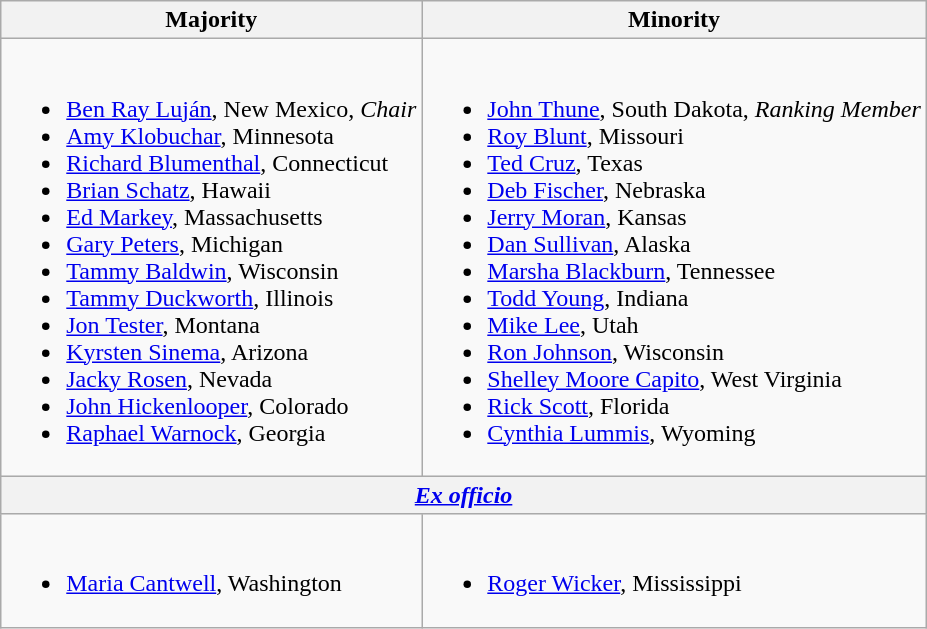<table class=wikitable>
<tr>
<th>Majority</th>
<th>Minority</th>
</tr>
<tr>
<td><br><ul><li><a href='#'>Ben Ray Luján</a>, New Mexico, <em>Chair</em></li><li><a href='#'>Amy Klobuchar</a>, Minnesota</li><li><a href='#'>Richard Blumenthal</a>, Connecticut</li><li><a href='#'>Brian Schatz</a>, Hawaii</li><li><a href='#'>Ed Markey</a>, Massachusetts</li><li><a href='#'>Gary Peters</a>, Michigan</li><li><a href='#'>Tammy Baldwin</a>, Wisconsin</li><li><a href='#'>Tammy Duckworth</a>, Illinois</li><li><a href='#'>Jon Tester</a>, Montana</li><li><a href='#'>Kyrsten Sinema</a>, Arizona</li><li><a href='#'>Jacky Rosen</a>, Nevada</li><li><a href='#'>John Hickenlooper</a>, Colorado</li><li><a href='#'>Raphael Warnock</a>, Georgia</li></ul></td>
<td><br><ul><li><a href='#'>John Thune</a>, South Dakota, <em>Ranking Member</em></li><li><a href='#'>Roy Blunt</a>, Missouri</li><li><a href='#'>Ted Cruz</a>, Texas</li><li><a href='#'>Deb Fischer</a>, Nebraska</li><li><a href='#'>Jerry Moran</a>, Kansas</li><li><a href='#'>Dan Sullivan</a>, Alaska</li><li><a href='#'>Marsha Blackburn</a>, Tennessee</li><li><a href='#'>Todd Young</a>, Indiana</li><li><a href='#'>Mike Lee</a>, Utah</li><li><a href='#'>Ron Johnson</a>, Wisconsin</li><li><a href='#'>Shelley Moore Capito</a>, West Virginia</li><li><a href='#'>Rick Scott</a>, Florida</li><li><a href='#'>Cynthia Lummis</a>, Wyoming</li></ul></td>
</tr>
<tr>
<th colspan=2><em><a href='#'>Ex officio</a></em></th>
</tr>
<tr>
<td><br><ul><li><a href='#'>Maria Cantwell</a>, Washington</li></ul></td>
<td><br><ul><li><a href='#'>Roger Wicker</a>, Mississippi</li></ul></td>
</tr>
</table>
